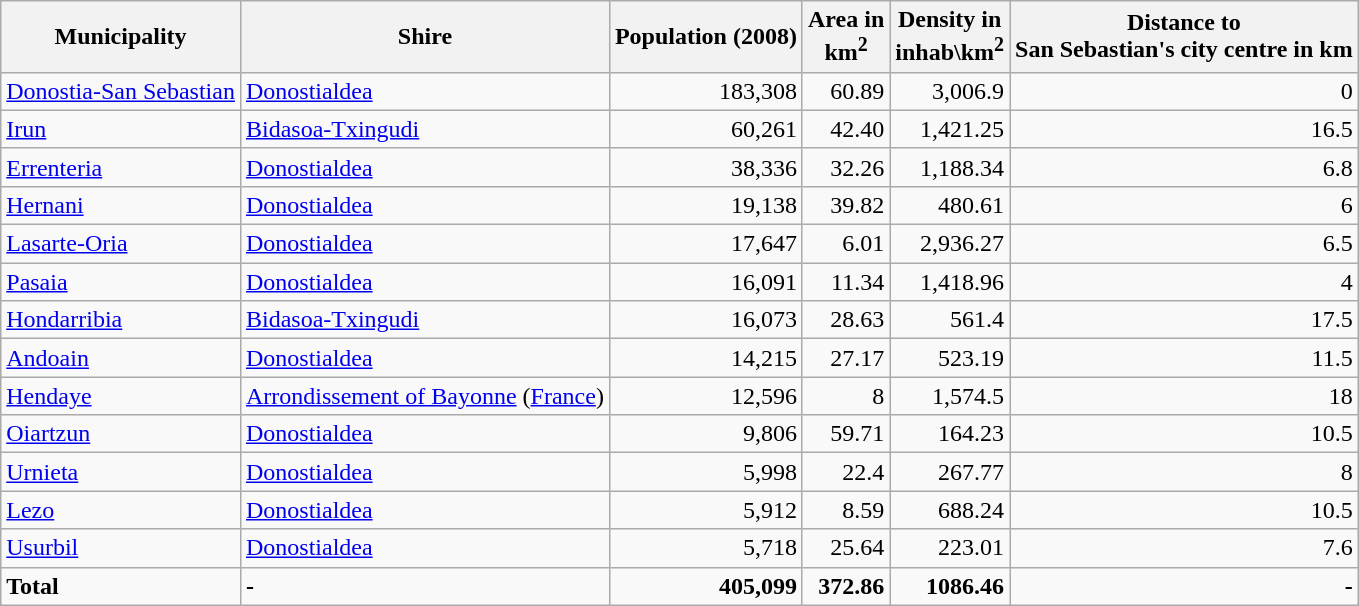<table class="wikitable sortable">
<tr>
<th>Municipality</th>
<th>Shire</th>
<th>Population (2008)</th>
<th>Area in<br>km<sup>2</sup></th>
<th>Density in<br>inhab\km<sup>2</sup></th>
<th>Distance to<br>San Sebastian's city centre in km</th>
</tr>
<tr>
<td><a href='#'>Donostia-San Sebastian</a></td>
<td><a href='#'>Donostialdea</a></td>
<td align="right">183,308</td>
<td align="right">60.89</td>
<td align="right">3,006.9</td>
<td align="right">0</td>
</tr>
<tr>
<td><a href='#'>Irun</a></td>
<td><a href='#'>Bidasoa-Txingudi</a></td>
<td align="right">60,261</td>
<td align="right">42.40</td>
<td align="right">1,421.25</td>
<td align="right">16.5</td>
</tr>
<tr>
<td><a href='#'>Errenteria</a></td>
<td><a href='#'>Donostialdea</a></td>
<td align="right">38,336</td>
<td align="right">32.26</td>
<td align="right">1,188.34</td>
<td align="right">6.8</td>
</tr>
<tr>
<td><a href='#'>Hernani</a></td>
<td><a href='#'>Donostialdea</a></td>
<td align="right">19,138</td>
<td align="right">39.82</td>
<td align="right">480.61</td>
<td align="right">6</td>
</tr>
<tr>
<td><a href='#'>Lasarte-Oria</a></td>
<td><a href='#'>Donostialdea</a></td>
<td align="right">17,647</td>
<td align="right">6.01</td>
<td align="right">2,936.27</td>
<td align="right">6.5</td>
</tr>
<tr>
<td><a href='#'>Pasaia</a></td>
<td><a href='#'>Donostialdea</a></td>
<td align="right">16,091</td>
<td align="right">11.34</td>
<td align="right">1,418.96</td>
<td align="right">4</td>
</tr>
<tr>
<td><a href='#'>Hondarribia</a></td>
<td><a href='#'>Bidasoa-Txingudi</a></td>
<td align="right">16,073</td>
<td align="right">28.63</td>
<td align="right">561.4</td>
<td align="right">17.5</td>
</tr>
<tr>
<td><a href='#'>Andoain</a></td>
<td><a href='#'>Donostialdea</a></td>
<td align="right">14,215</td>
<td align="right">27.17</td>
<td align="right">523.19</td>
<td align="right">11.5</td>
</tr>
<tr>
<td><a href='#'>Hendaye</a></td>
<td><a href='#'>Arrondissement of Bayonne</a> (<a href='#'>France</a>)</td>
<td align="right">12,596</td>
<td align="right">8</td>
<td align="right">1,574.5</td>
<td align="right">18</td>
</tr>
<tr>
<td><a href='#'>Oiartzun</a></td>
<td><a href='#'>Donostialdea</a></td>
<td align="right">9,806</td>
<td align="right">59.71</td>
<td align="right">164.23</td>
<td align="right">10.5</td>
</tr>
<tr>
<td><a href='#'>Urnieta</a></td>
<td><a href='#'>Donostialdea</a></td>
<td align="right">5,998</td>
<td align="right">22.4</td>
<td align="right">267.77</td>
<td align="right">8</td>
</tr>
<tr>
<td><a href='#'>Lezo</a></td>
<td><a href='#'>Donostialdea</a></td>
<td align="right">5,912</td>
<td align="right">8.59</td>
<td align="right">688.24</td>
<td align="right">10.5</td>
</tr>
<tr>
<td><a href='#'>Usurbil</a></td>
<td><a href='#'>Donostialdea</a></td>
<td align="right">5,718</td>
<td align="right">25.64</td>
<td align="right">223.01</td>
<td align="right">7.6</td>
</tr>
<tr>
<td><strong>Total</strong></td>
<td><strong>-</strong></td>
<td align="right"><strong>405,099</strong></td>
<td align="right"><strong>372.86</strong></td>
<td align="right"><strong>1086.46 </strong></td>
<td align="right"><strong>-</strong></td>
</tr>
</table>
